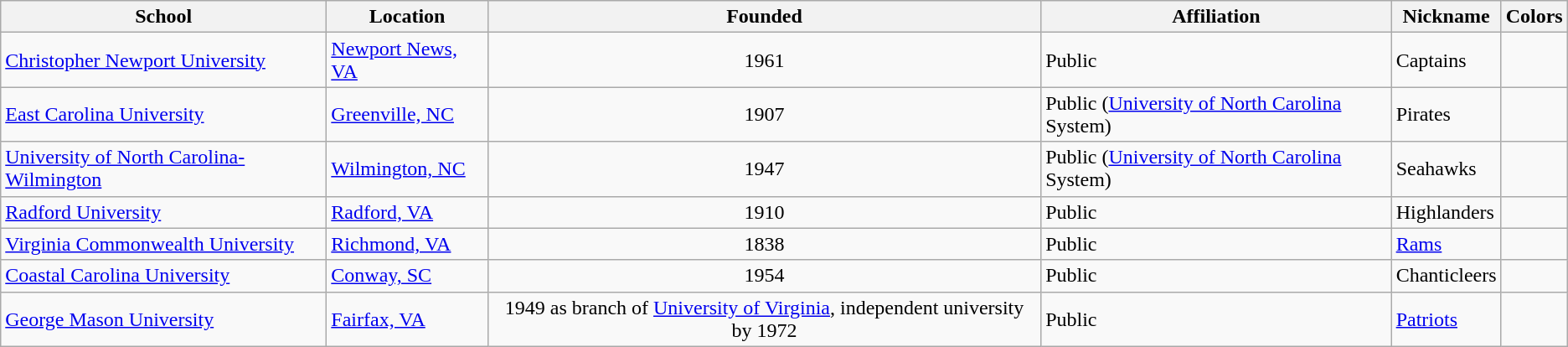<table class="wikitable sortable">
<tr>
<th>School</th>
<th>Location</th>
<th>Founded</th>
<th>Affiliation</th>
<th>Nickname</th>
<th>Colors</th>
</tr>
<tr>
<td><a href='#'>Christopher Newport University</a></td>
<td><a href='#'>Newport News, VA</a></td>
<td align=center>1961</td>
<td>Public</td>
<td>Captains</td>
<td> </td>
</tr>
<tr>
<td><a href='#'>East Carolina University</a></td>
<td><a href='#'>Greenville, NC</a></td>
<td align=center>1907</td>
<td>Public (<a href='#'>University of North Carolina</a> System)</td>
<td>Pirates</td>
<td> </td>
</tr>
<tr>
<td><a href='#'>University of North Carolina-Wilmington</a></td>
<td><a href='#'>Wilmington, NC</a></td>
<td align=center>1947</td>
<td>Public (<a href='#'>University of North Carolina</a> System)</td>
<td>Seahawks</td>
<td> </td>
</tr>
<tr>
<td><a href='#'>Radford University</a></td>
<td><a href='#'>Radford, VA</a></td>
<td align=center>1910</td>
<td>Public</td>
<td>Highlanders</td>
<td> </td>
</tr>
<tr>
<td><a href='#'>Virginia Commonwealth University</a></td>
<td><a href='#'>Richmond, VA</a></td>
<td align=center>1838</td>
<td>Public</td>
<td><a href='#'>Rams</a></td>
<td> </td>
</tr>
<tr>
<td><a href='#'>Coastal Carolina University</a></td>
<td><a href='#'>Conway, SC</a></td>
<td align=center>1954</td>
<td>Public</td>
<td>Chanticleers</td>
<td> </td>
</tr>
<tr>
<td><a href='#'>George Mason University</a></td>
<td><a href='#'>Fairfax, VA</a></td>
<td align=center>1949 as branch of <a href='#'>University of Virginia</a>, independent university by 1972</td>
<td>Public</td>
<td><a href='#'>Patriots</a></td>
<td> </td>
</tr>
</table>
